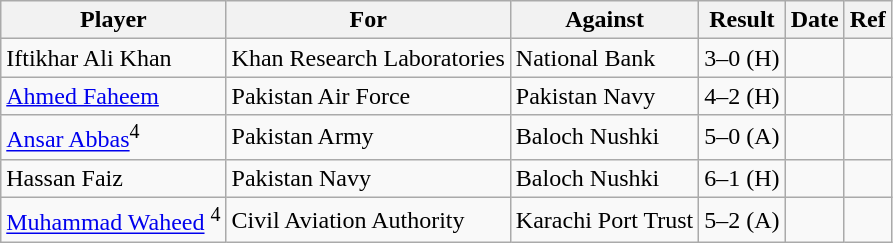<table class="wikitable">
<tr>
<th>Player</th>
<th>For</th>
<th>Against</th>
<th style="text-align:center">Result</th>
<th>Date</th>
<th>Ref</th>
</tr>
<tr>
<td> Iftikhar Ali Khan</td>
<td>Khan Research Laboratories</td>
<td>National Bank</td>
<td>3–0 (H)</td>
<td></td>
<td></td>
</tr>
<tr>
<td> <a href='#'>Ahmed Faheem</a></td>
<td>Pakistan Air Force</td>
<td>Pakistan Navy</td>
<td>4–2 (H)</td>
<td></td>
<td></td>
</tr>
<tr>
<td> <a href='#'>Ansar Abbas</a><sup>4</sup></td>
<td>Pakistan Army</td>
<td>Baloch Nushki</td>
<td>5–0 (A)</td>
<td></td>
<td></td>
</tr>
<tr>
<td> Hassan Faiz</td>
<td>Pakistan Navy</td>
<td>Baloch Nushki</td>
<td>6–1 (H)</td>
<td></td>
<td></td>
</tr>
<tr>
<td> <a href='#'>Muhammad Waheed</a> <sup>4</sup></td>
<td>Civil Aviation Authority</td>
<td>Karachi Port Trust</td>
<td>5–2 (A)</td>
<td></td>
<td></td>
</tr>
</table>
